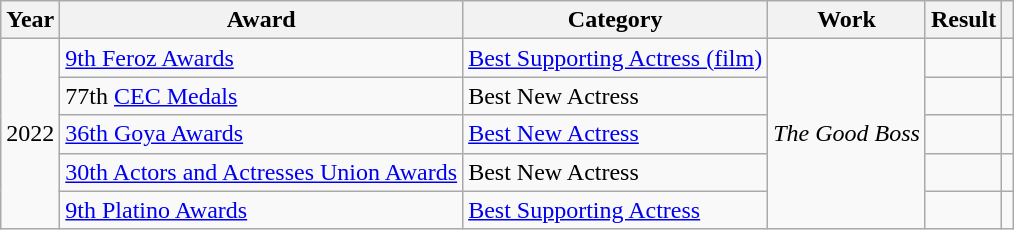<table class="wikitable sortable plainrowheaders">
<tr>
<th>Year</th>
<th>Award</th>
<th>Category</th>
<th>Work</th>
<th>Result</th>
<th scope="col" class="unsortable"></th>
</tr>
<tr>
<td align = "center" rowspan = "5">2022</td>
<td><a href='#'>9th Feroz Awards</a></td>
<td><a href='#'>Best Supporting Actress (film)</a></td>
<td rowspan = "5"><em>The Good Boss</em></td>
<td></td>
<td align = "center"></td>
</tr>
<tr>
<td>77th <a href='#'>CEC Medals</a></td>
<td>Best New Actress</td>
<td></td>
<td align = "center"></td>
</tr>
<tr>
<td><a href='#'>36th Goya Awards</a></td>
<td><a href='#'>Best New Actress</a></td>
<td></td>
<td align = "center"></td>
</tr>
<tr>
<td><a href='#'>30th Actors and Actresses Union Awards</a></td>
<td>Best New Actress</td>
<td></td>
<td align = "center"></td>
</tr>
<tr>
<td><a href='#'>9th Platino Awards</a></td>
<td><a href='#'>Best Supporting Actress</a></td>
<td></td>
<td align = "center"></td>
</tr>
</table>
